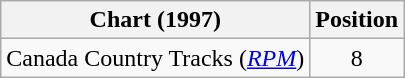<table class="wikitable sortable">
<tr>
<th scope="col">Chart (1997)</th>
<th scope="col">Position</th>
</tr>
<tr>
<td>Canada Country Tracks (<em><a href='#'>RPM</a></em>)</td>
<td align="center">8</td>
</tr>
</table>
